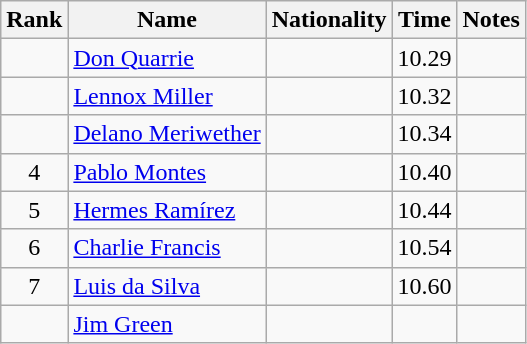<table class="wikitable sortable" style="text-align:center">
<tr>
<th>Rank</th>
<th>Name</th>
<th>Nationality</th>
<th>Time</th>
<th>Notes</th>
</tr>
<tr>
<td></td>
<td align=left><a href='#'>Don Quarrie</a></td>
<td align=left></td>
<td>10.29</td>
<td></td>
</tr>
<tr>
<td></td>
<td align=left><a href='#'>Lennox Miller</a></td>
<td align=left></td>
<td>10.32</td>
<td></td>
</tr>
<tr>
<td></td>
<td align=left><a href='#'>Delano Meriwether</a></td>
<td align=left></td>
<td>10.34</td>
<td></td>
</tr>
<tr>
<td>4</td>
<td align=left><a href='#'>Pablo Montes</a></td>
<td align=left></td>
<td>10.40</td>
<td></td>
</tr>
<tr>
<td>5</td>
<td align=left><a href='#'>Hermes Ramírez</a></td>
<td align=left></td>
<td>10.44</td>
<td></td>
</tr>
<tr>
<td>6</td>
<td align=left><a href='#'>Charlie Francis</a></td>
<td align=left></td>
<td>10.54</td>
<td></td>
</tr>
<tr>
<td>7</td>
<td align=left><a href='#'>Luis da Silva</a></td>
<td align=left></td>
<td>10.60</td>
<td></td>
</tr>
<tr>
<td></td>
<td align=left><a href='#'>Jim Green</a></td>
<td align=left></td>
<td></td>
<td></td>
</tr>
</table>
